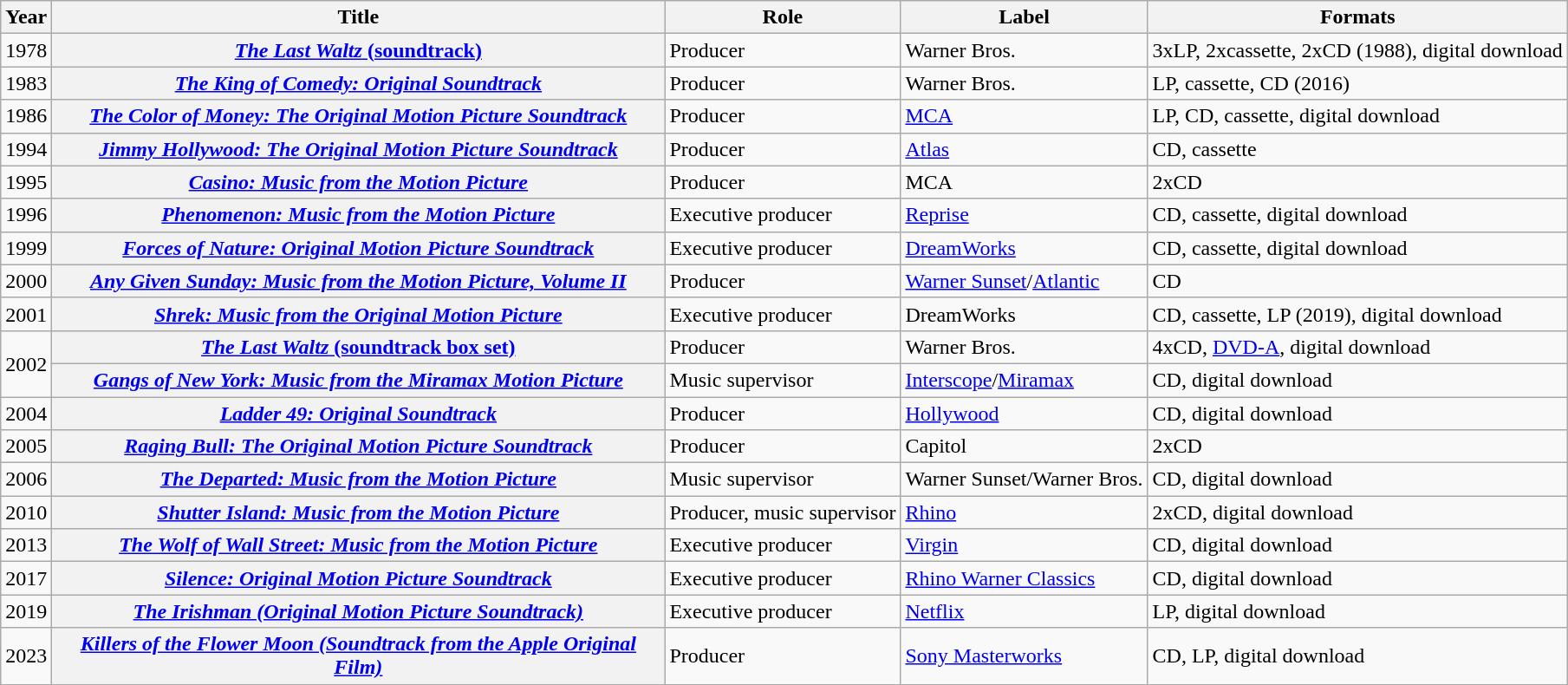<table class="wikitable plainrowheaders" style="text-align:left;">
<tr>
<th scope="col" style="width:1em;">Year</th>
<th scope="col" style="width:29em;">Title</th>
<th scope="col">Role</th>
<th scope="col">Label</th>
<th scope="col">Formats</th>
</tr>
<tr>
<td>1978</td>
<th scope="row"><a href='#'><em>The Last Waltz</em> (soundtrack)</a></th>
<td>Producer</td>
<td>Warner Bros.</td>
<td>3xLP, 2xcassette, 2xCD (1988), digital download</td>
</tr>
<tr>
<td>1983</td>
<th scope="row"><em><a href='#'>The King of Comedy: Original Soundtrack</a></em></th>
<td>Producer</td>
<td>Warner Bros.</td>
<td>LP, cassette, CD (2016)</td>
</tr>
<tr>
<td>1986</td>
<th scope="row"><em><a href='#'>The Color of Money: The Original Motion Picture Soundtrack</a></em></th>
<td>Producer</td>
<td><a href='#'>MCA</a></td>
<td>LP, CD, cassette, digital download</td>
</tr>
<tr>
<td>1994</td>
<th scope="row"><em><a href='#'>Jimmy Hollywood: The Original Motion Picture Soundtrack</a></em></th>
<td>Producer</td>
<td><a href='#'>Atlas</a></td>
<td>CD, cassette</td>
</tr>
<tr>
<td>1995</td>
<th scope="row"><em><a href='#'>Casino: Music from the Motion Picture</a></em></th>
<td>Producer</td>
<td>MCA</td>
<td>2xCD</td>
</tr>
<tr>
<td>1996</td>
<th scope="row"><em><a href='#'>Phenomenon: Music from the Motion Picture</a></em></th>
<td>Executive producer</td>
<td><a href='#'>Reprise</a></td>
<td>CD, cassette, digital download</td>
</tr>
<tr>
<td>1999</td>
<th scope="row"><em><a href='#'>Forces of Nature: Original Motion Picture Soundtrack</a></em></th>
<td>Executive producer</td>
<td><a href='#'>DreamWorks</a></td>
<td>CD, cassette, digital download</td>
</tr>
<tr>
<td>2000</td>
<th scope="row"><em><a href='#'>Any Given Sunday: Music from the Motion Picture, Volume II</a></em></th>
<td>Producer</td>
<td><a href='#'>Warner Sunset</a>/<a href='#'>Atlantic</a></td>
<td>CD</td>
</tr>
<tr>
<td>2001</td>
<th scope="row"><em><a href='#'>Shrek: Music from the Original Motion Picture</a></em></th>
<td>Executive producer</td>
<td>DreamWorks</td>
<td>CD, cassette, LP (2019), digital download</td>
</tr>
<tr>
<td rowspan="2">2002</td>
<th scope="row"><a href='#'><em>The Last Waltz</em> (soundtrack box set)</a></th>
<td>Producer</td>
<td>Warner Bros.</td>
<td>4xCD, <a href='#'>DVD-A</a>, digital download</td>
</tr>
<tr>
<th scope="row"><em><a href='#'>Gangs of New York: Music from the Miramax Motion Picture</a></em></th>
<td>Music supervisor</td>
<td><a href='#'>Interscope</a>/<a href='#'>Miramax</a></td>
<td>CD, digital download</td>
</tr>
<tr>
<td>2004</td>
<th scope="row"><em><a href='#'>Ladder 49: Original Soundtrack</a></em></th>
<td>Producer</td>
<td><a href='#'>Hollywood</a></td>
<td>CD, digital download</td>
</tr>
<tr>
<td>2005</td>
<th scope="row"><em><a href='#'>Raging Bull: The Original Motion Picture Soundtrack</a></em></th>
<td>Producer</td>
<td>Capitol</td>
<td>2xCD</td>
</tr>
<tr>
<td>2006</td>
<th scope="row"><em><a href='#'>The Departed: Music from the Motion Picture</a></em></th>
<td>Music supervisor</td>
<td>Warner Sunset/Warner Bros.</td>
<td>CD, digital download</td>
</tr>
<tr>
<td>2010</td>
<th scope="row"><em><a href='#'>Shutter Island: Music from the Motion Picture</a></em></th>
<td>Producer, music supervisor</td>
<td><a href='#'>Rhino</a></td>
<td>2xCD, digital download</td>
</tr>
<tr>
<td>2013</td>
<th scope="row"><em><a href='#'>The Wolf of Wall Street: Music from the Motion Picture</a></em></th>
<td>Executive producer</td>
<td><a href='#'>Virgin</a></td>
<td>CD, digital download</td>
</tr>
<tr>
<td>2017</td>
<th scope="row"><em><a href='#'>Silence: Original Motion Picture Soundtrack</a></em></th>
<td>Executive producer</td>
<td><a href='#'>Rhino Warner Classics</a></td>
<td>CD, digital download</td>
</tr>
<tr>
<td>2019</td>
<th scope="row"><em><a href='#'>The Irishman (Original Motion Picture Soundtrack)</a></em></th>
<td>Executive producer</td>
<td><a href='#'>Netflix</a></td>
<td>LP, digital download</td>
</tr>
<tr>
<td>2023</td>
<th scope="row"><em><a href='#'>Killers of the Flower Moon (Soundtrack from the Apple Original Film)</a></em></th>
<td>Producer</td>
<td><a href='#'>Sony Masterworks</a></td>
<td>CD, LP, digital download</td>
</tr>
</table>
